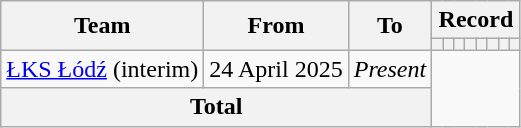<table class=wikitable style=text-align:center>
<tr>
<th rowspan=2>Team</th>
<th rowspan=2>From</th>
<th rowspan=2>To</th>
<th colspan=8>Record</th>
</tr>
<tr>
<th></th>
<th></th>
<th></th>
<th></th>
<th></th>
<th></th>
<th></th>
<th></th>
</tr>
<tr>
<td align=left><a href='#'>ŁKS Łódź</a> (interim)</td>
<td align=left>24 April 2025</td>
<td align=left><em>Present</em><br></td>
</tr>
<tr>
<th colspan=3>Total<br></th>
</tr>
</table>
